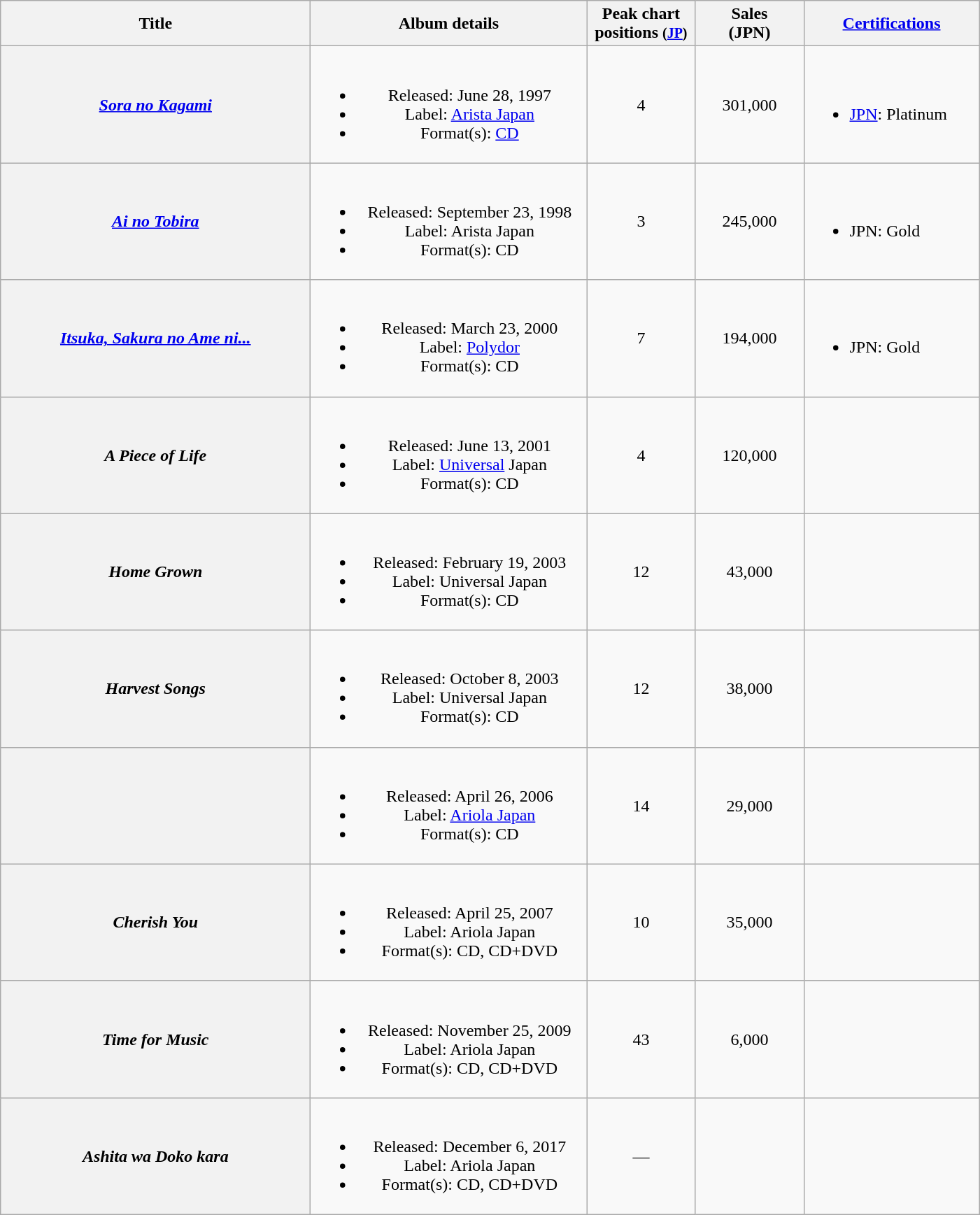<table class="wikitable plainrowheaders" style="text-align:center;" border="1">
<tr>
<th scope="col" style="width:18em;">Title</th>
<th scope="col" style="width:16em;">Album details</th>
<th scope="col" style="width:6em;">Peak chart <br>positions <small>(<a href='#'>JP</a>)</small><br></th>
<th scope="col" style="width:6em;">Sales<br>(JPN)<br></th>
<th scope="col" style="width:10em;"><a href='#'>Certifications</a></th>
</tr>
<tr>
<th scope="row"><em><a href='#'>Sora no Kagami</a></em></th>
<td><br><ul><li>Released: June 28, 1997</li><li>Label: <a href='#'>Arista Japan</a></li><li>Format(s): <a href='#'>CD</a></li></ul></td>
<td>4</td>
<td>301,000</td>
<td align="left"><br><ul><li><a href='#'>JPN</a>: Platinum</li></ul></td>
</tr>
<tr>
<th scope="row"><em><a href='#'>Ai no Tobira</a></em></th>
<td><br><ul><li>Released: September 23, 1998</li><li>Label: Arista Japan</li><li>Format(s): CD</li></ul></td>
<td>3</td>
<td>245,000</td>
<td align="left"><br><ul><li>JPN: Gold</li></ul></td>
</tr>
<tr>
<th scope="row"><em><a href='#'>Itsuka, Sakura no Ame ni...</a></em></th>
<td><br><ul><li>Released: March 23, 2000</li><li>Label: <a href='#'>Polydor</a></li><li>Format(s): CD</li></ul></td>
<td>7</td>
<td>194,000</td>
<td align="left"><br><ul><li>JPN: Gold</li></ul></td>
</tr>
<tr>
<th scope="row"><em>A Piece of Life</em></th>
<td><br><ul><li>Released: June 13, 2001</li><li>Label: <a href='#'>Universal</a> Japan</li><li>Format(s): CD</li></ul></td>
<td>4</td>
<td>120,000</td>
<td></td>
</tr>
<tr>
<th scope="row"><em>Home Grown</em></th>
<td><br><ul><li>Released: February 19, 2003</li><li>Label: Universal Japan</li><li>Format(s): CD</li></ul></td>
<td>12</td>
<td>43,000</td>
<td></td>
</tr>
<tr>
<th scope="row"><em>Harvest Songs</em></th>
<td><br><ul><li>Released: October 8, 2003</li><li>Label: Universal Japan</li><li>Format(s): CD</li></ul></td>
<td>12</td>
<td>38,000</td>
<td></td>
</tr>
<tr>
<th scope="row"></th>
<td><br><ul><li>Released: April 26, 2006</li><li>Label: <a href='#'>Ariola Japan</a></li><li>Format(s): CD</li></ul></td>
<td>14</td>
<td>29,000</td>
<td></td>
</tr>
<tr>
<th scope="row"><em>Cherish You</em></th>
<td><br><ul><li>Released: April 25, 2007</li><li>Label: Ariola Japan</li><li>Format(s): CD, CD+DVD</li></ul></td>
<td>10</td>
<td>35,000</td>
<td></td>
</tr>
<tr>
<th scope="row"><em>Time for Music</em></th>
<td><br><ul><li>Released: November 25, 2009</li><li>Label: Ariola Japan</li><li>Format(s): CD, CD+DVD</li></ul></td>
<td>43</td>
<td>6,000</td>
<td></td>
</tr>
<tr>
<th scope="row"><em>Ashita wa Doko kara</em></th>
<td><br><ul><li>Released: December 6, 2017</li><li>Label: Ariola Japan</li><li>Format(s): CD, CD+DVD</li></ul></td>
<td>—</td>
<td></td>
<td></td>
</tr>
</table>
